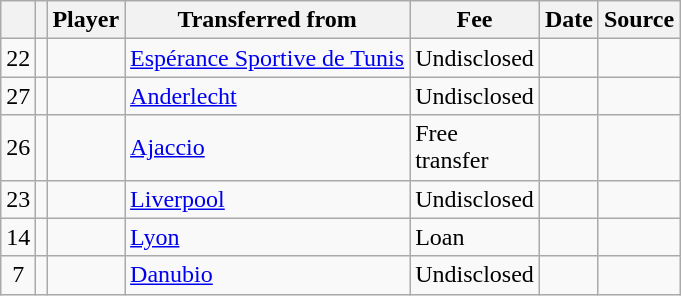<table class="wikitable plainrowheaders sortable">
<tr>
<th></th>
<th></th>
<th scope=col>Player</th>
<th>Transferred from</th>
<th !scope=col; style="width: 65px;">Fee</th>
<th scope=col>Date</th>
<th scope=col>Source</th>
</tr>
<tr>
<td align=center>22</td>
<td align=center></td>
<td></td>
<td> <a href='#'>Espérance Sportive de Tunis</a></td>
<td>Undisclosed</td>
<td></td>
<td></td>
</tr>
<tr>
<td align=center>27</td>
<td align=center></td>
<td></td>
<td> <a href='#'>Anderlecht</a></td>
<td>Undisclosed</td>
<td></td>
<td></td>
</tr>
<tr>
<td align=center>26</td>
<td align=center></td>
<td></td>
<td> <a href='#'>Ajaccio</a></td>
<td>Free transfer</td>
<td></td>
<td></td>
</tr>
<tr>
<td align=center>23</td>
<td align=center></td>
<td></td>
<td> <a href='#'>Liverpool</a></td>
<td>Undisclosed</td>
<td></td>
<td></td>
</tr>
<tr>
<td align=center>14</td>
<td align=center></td>
<td></td>
<td> <a href='#'>Lyon</a></td>
<td>Loan</td>
<td></td>
<td></td>
</tr>
<tr>
<td align=center>7</td>
<td align=center></td>
<td></td>
<td> <a href='#'>Danubio</a></td>
<td>Undisclosed</td>
<td></td>
<td></td>
</tr>
</table>
